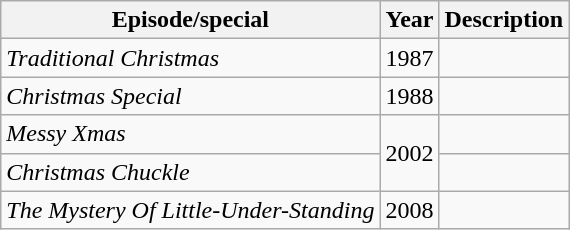<table class="wikitable sortable">
<tr>
<th>Episode/special</th>
<th>Year</th>
<th>Description</th>
</tr>
<tr>
<td><em>Traditional Christmas</em></td>
<td>1987</td>
<td></td>
</tr>
<tr>
<td><em>Christmas Special</em></td>
<td>1988</td>
<td></td>
</tr>
<tr>
<td><em>Messy Xmas</em></td>
<td rowspan="2">2002</td>
<td></td>
</tr>
<tr>
<td><em>Christmas Chuckle</em></td>
<td></td>
</tr>
<tr>
<td><em>The Mystery Of Little-Under-Standing</em></td>
<td>2008</td>
<td></td>
</tr>
</table>
